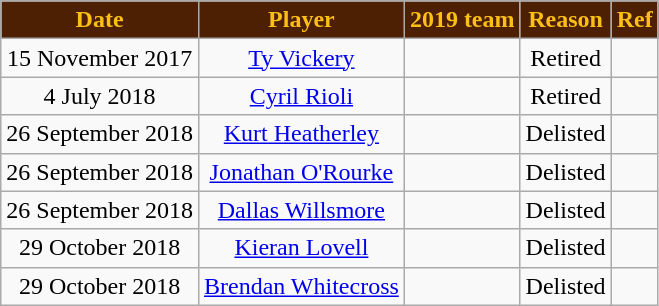<table class="wikitable" style="text-align:center">
<tr>
<th style="background:#4D2004; color:#FBBF15">Date</th>
<th style="background:#4D2004; color:#FBBF15">Player</th>
<th style="background:#4D2004; color:#FBBF15">2019 team</th>
<th style="background:#4D2004; color:#FBBF15">Reason</th>
<th style="background:#4D2004; color:#FBBF15">Ref</th>
</tr>
<tr>
<td>15 November 2017</td>
<td><a href='#'>Ty Vickery</a></td>
<td></td>
<td>Retired</td>
<td></td>
</tr>
<tr>
<td>4 July 2018</td>
<td><a href='#'>Cyril Rioli</a></td>
<td></td>
<td>Retired</td>
<td></td>
</tr>
<tr>
<td>26 September 2018</td>
<td><a href='#'>Kurt Heatherley</a></td>
<td></td>
<td>Delisted</td>
<td></td>
</tr>
<tr>
<td>26 September 2018</td>
<td><a href='#'>Jonathan O'Rourke</a></td>
<td></td>
<td>Delisted</td>
<td></td>
</tr>
<tr>
<td>26 September 2018</td>
<td><a href='#'>Dallas Willsmore</a></td>
<td></td>
<td>Delisted</td>
<td></td>
</tr>
<tr>
<td>29 October 2018</td>
<td><a href='#'>Kieran Lovell</a></td>
<td></td>
<td>Delisted</td>
<td></td>
</tr>
<tr>
<td>29 October 2018</td>
<td><a href='#'>Brendan Whitecross</a></td>
<td></td>
<td>Delisted</td>
<td></td>
</tr>
</table>
